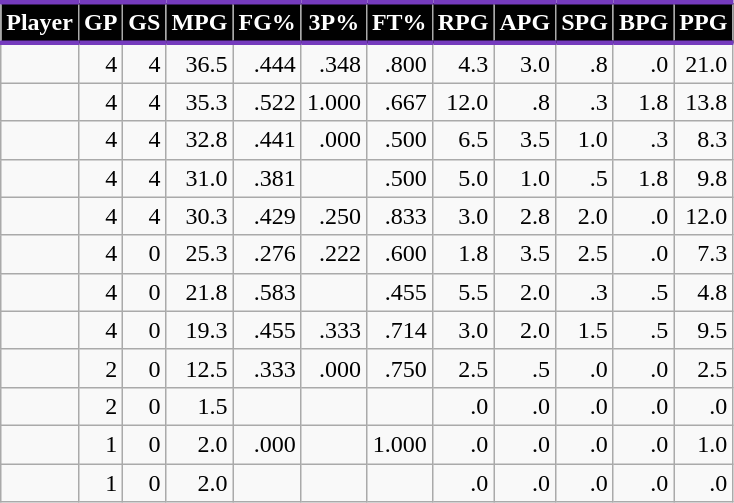<table class="wikitable sortable" style="text-align:right;">
<tr>
<th style="background:#010101; color:#FFFFFF; border-top:#753BBD 3px solid; border-bottom:#753BBD 3px solid;">Player</th>
<th style="background:#010101; color:#FFFFFF; border-top:#753BBD 3px solid; border-bottom:#753BBD 3px solid;">GP</th>
<th style="background:#010101; color:#FFFFFF; border-top:#753BBD 3px solid; border-bottom:#753BBD 3px solid;">GS</th>
<th style="background:#010101; color:#FFFFFF; border-top:#753BBD 3px solid; border-bottom:#753BBD 3px solid;">MPG</th>
<th style="background:#010101; color:#FFFFFF; border-top:#753BBD 3px solid; border-bottom:#753BBD 3px solid;">FG%</th>
<th style="background:#010101; color:#FFFFFF; border-top:#753BBD 3px solid; border-bottom:#753BBD 3px solid;">3P%</th>
<th style="background:#010101; color:#FFFFFF; border-top:#753BBD 3px solid; border-bottom:#753BBD 3px solid;">FT%</th>
<th style="background:#010101; color:#FFFFFF; border-top:#753BBD 3px solid; border-bottom:#753BBD 3px solid;">RPG</th>
<th style="background:#010101; color:#FFFFFF; border-top:#753BBD 3px solid; border-bottom:#753BBD 3px solid;">APG</th>
<th style="background:#010101; color:#FFFFFF; border-top:#753BBD 3px solid; border-bottom:#753BBD 3px solid;">SPG</th>
<th style="background:#010101; color:#FFFFFF; border-top:#753BBD 3px solid; border-bottom:#753BBD 3px solid;">BPG</th>
<th style="background:#010101; color:#FFFFFF; border-top:#753BBD 3px solid; border-bottom:#753BBD 3px solid;">PPG</th>
</tr>
<tr>
<td style="text-align:left;"></td>
<td>4</td>
<td>4</td>
<td>36.5</td>
<td>.444</td>
<td>.348</td>
<td>.800</td>
<td>4.3</td>
<td>3.0</td>
<td>.8</td>
<td>.0</td>
<td>21.0</td>
</tr>
<tr>
<td style="text-align:left;"></td>
<td>4</td>
<td>4</td>
<td>35.3</td>
<td>.522</td>
<td>1.000</td>
<td>.667</td>
<td>12.0</td>
<td>.8</td>
<td>.3</td>
<td>1.8</td>
<td>13.8</td>
</tr>
<tr>
<td style="text-align:left;"></td>
<td>4</td>
<td>4</td>
<td>32.8</td>
<td>.441</td>
<td>.000</td>
<td>.500</td>
<td>6.5</td>
<td>3.5</td>
<td>1.0</td>
<td>.3</td>
<td>8.3</td>
</tr>
<tr>
<td style="text-align:left;"></td>
<td>4</td>
<td>4</td>
<td>31.0</td>
<td>.381</td>
<td></td>
<td>.500</td>
<td>5.0</td>
<td>1.0</td>
<td>.5</td>
<td>1.8</td>
<td>9.8</td>
</tr>
<tr>
<td style="text-align:left;"></td>
<td>4</td>
<td>4</td>
<td>30.3</td>
<td>.429</td>
<td>.250</td>
<td>.833</td>
<td>3.0</td>
<td>2.8</td>
<td>2.0</td>
<td>.0</td>
<td>12.0</td>
</tr>
<tr>
<td style="text-align:left;"></td>
<td>4</td>
<td>0</td>
<td>25.3</td>
<td>.276</td>
<td>.222</td>
<td>.600</td>
<td>1.8</td>
<td>3.5</td>
<td>2.5</td>
<td>.0</td>
<td>7.3</td>
</tr>
<tr>
<td style="text-align:left;"></td>
<td>4</td>
<td>0</td>
<td>21.8</td>
<td>.583</td>
<td></td>
<td>.455</td>
<td>5.5</td>
<td>2.0</td>
<td>.3</td>
<td>.5</td>
<td>4.8</td>
</tr>
<tr>
<td style="text-align:left;"></td>
<td>4</td>
<td>0</td>
<td>19.3</td>
<td>.455</td>
<td>.333</td>
<td>.714</td>
<td>3.0</td>
<td>2.0</td>
<td>1.5</td>
<td>.5</td>
<td>9.5</td>
</tr>
<tr>
<td style="text-align:left;"></td>
<td>2</td>
<td>0</td>
<td>12.5</td>
<td>.333</td>
<td>.000</td>
<td>.750</td>
<td>2.5</td>
<td>.5</td>
<td>.0</td>
<td>.0</td>
<td>2.5</td>
</tr>
<tr>
<td style="text-align:left;"></td>
<td>2</td>
<td>0</td>
<td>1.5</td>
<td></td>
<td></td>
<td></td>
<td>.0</td>
<td>.0</td>
<td>.0</td>
<td>.0</td>
<td>.0</td>
</tr>
<tr>
<td style="text-align:left;"></td>
<td>1</td>
<td>0</td>
<td>2.0</td>
<td>.000</td>
<td></td>
<td>1.000</td>
<td>.0</td>
<td>.0</td>
<td>.0</td>
<td>.0</td>
<td>1.0</td>
</tr>
<tr>
<td style="text-align:left;"></td>
<td>1</td>
<td>0</td>
<td>2.0</td>
<td></td>
<td></td>
<td></td>
<td>.0</td>
<td>.0</td>
<td>.0</td>
<td>.0</td>
<td>.0</td>
</tr>
</table>
